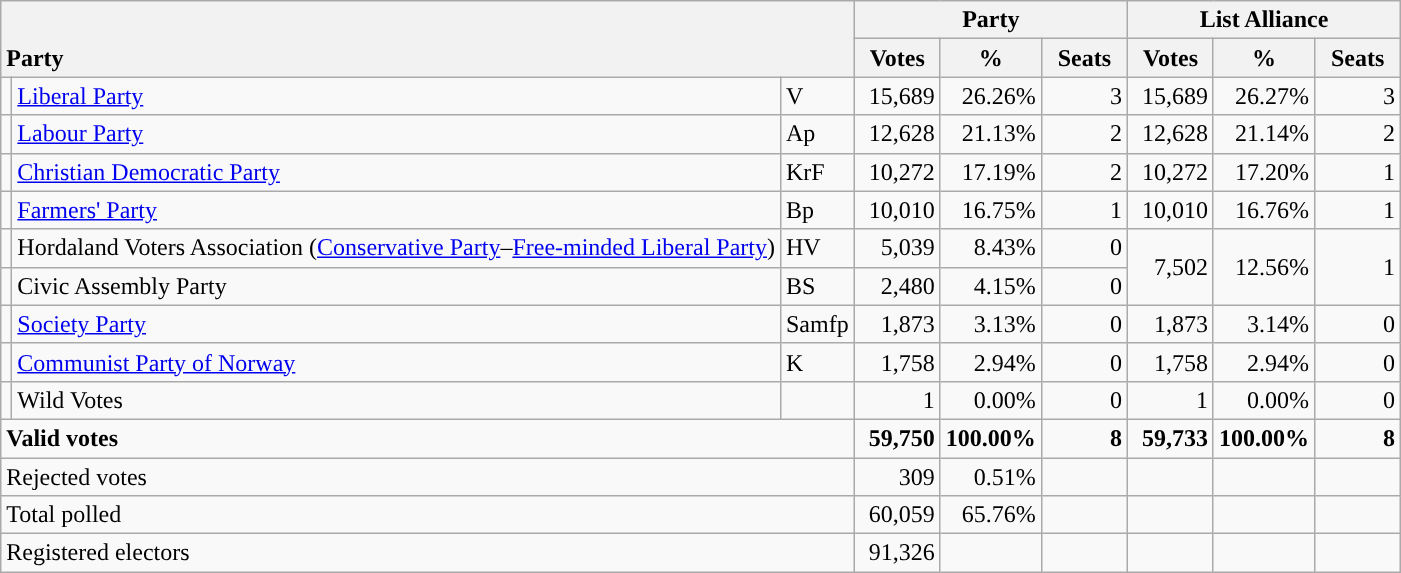<table class="wikitable" border="1" style="text-align:right;">
<tr>
<th style="text-align:left;" valign=bottom rowspan=2 colspan=3>Party</th>
<th colspan=3>Party</th>
<th colspan=3>List Alliance</th>
</tr>
<tr>
<th align=center valign=bottom width="50">Votes</th>
<th align=center valign=bottom width="50">%</th>
<th align=center valign=bottom width="50">Seats</th>
<th align=center valign=bottom width="50">Votes</th>
<th align=center valign=bottom width="50">%</th>
<th align=center valign=bottom width="50">Seats</th>
</tr>
<tr>
<td style="color:inherit;background:"></td>
<td align=left><a href='#'>Liberal Party</a></td>
<td align=left>V</td>
<td>15,689</td>
<td>26.26%</td>
<td>3</td>
<td>15,689</td>
<td>26.27%</td>
<td>3</td>
</tr>
<tr>
<td style="color:inherit;background:"></td>
<td align=left><a href='#'>Labour Party</a></td>
<td align=left>Ap</td>
<td>12,628</td>
<td>21.13%</td>
<td>2</td>
<td>12,628</td>
<td>21.14%</td>
<td>2</td>
</tr>
<tr>
<td style="color:inherit;background:"></td>
<td align=left><a href='#'>Christian Democratic Party</a></td>
<td align=left>KrF</td>
<td>10,272</td>
<td>17.19%</td>
<td>2</td>
<td>10,272</td>
<td>17.20%</td>
<td>1</td>
</tr>
<tr>
<td style="color:inherit;background:"></td>
<td align=left><a href='#'>Farmers' Party</a></td>
<td align=left>Bp</td>
<td>10,010</td>
<td>16.75%</td>
<td>1</td>
<td>10,010</td>
<td>16.76%</td>
<td>1</td>
</tr>
<tr>
<td></td>
<td align=left>Hordaland Voters Association (<a href='#'>Conservative Party</a>–<a href='#'>Free-minded Liberal Party</a>)</td>
<td align=left>HV</td>
<td>5,039</td>
<td>8.43%</td>
<td>0</td>
<td rowspan=2>7,502</td>
<td rowspan=2>12.56%</td>
<td rowspan=2>1</td>
</tr>
<tr>
<td></td>
<td align=left>Civic Assembly Party</td>
<td align=left>BS</td>
<td>2,480</td>
<td>4.15%</td>
<td>0</td>
</tr>
<tr>
<td></td>
<td align=left><a href='#'>Society Party</a></td>
<td align=left>Samfp</td>
<td>1,873</td>
<td>3.13%</td>
<td>0</td>
<td>1,873</td>
<td>3.14%</td>
<td>0</td>
</tr>
<tr>
<td style="color:inherit;background:"></td>
<td align=left><a href='#'>Communist Party of Norway</a></td>
<td align=left>K</td>
<td>1,758</td>
<td>2.94%</td>
<td>0</td>
<td>1,758</td>
<td>2.94%</td>
<td>0</td>
</tr>
<tr>
<td></td>
<td align=left>Wild Votes</td>
<td align=left></td>
<td>1</td>
<td>0.00%</td>
<td>0</td>
<td>1</td>
<td>0.00%</td>
<td>0</td>
</tr>
<tr style="font-weight:bold">
<td align=left colspan=3>Valid votes</td>
<td>59,750</td>
<td>100.00%</td>
<td>8</td>
<td>59,733</td>
<td>100.00%</td>
<td>8</td>
</tr>
<tr>
<td align=left colspan=3>Rejected votes</td>
<td>309</td>
<td>0.51%</td>
<td></td>
<td></td>
<td></td>
<td></td>
</tr>
<tr>
<td align=left colspan=3>Total polled</td>
<td>60,059</td>
<td>65.76%</td>
<td></td>
<td></td>
<td></td>
<td></td>
</tr>
<tr>
<td align=left colspan=3>Registered electors</td>
<td>91,326</td>
<td></td>
<td></td>
<td></td>
<td></td>
<td></td>
</tr>
</table>
